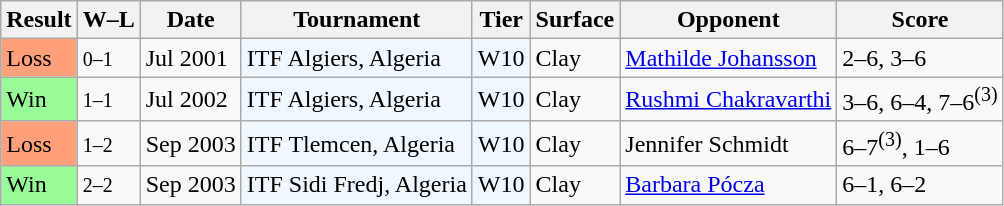<table class="sortable wikitable">
<tr>
<th>Result</th>
<th class="unsortable">W–L</th>
<th>Date</th>
<th>Tournament</th>
<th>Tier</th>
<th>Surface</th>
<th>Opponent</th>
<th class="unsortable">Score</th>
</tr>
<tr>
<td bgcolor=FFA07A>Loss</td>
<td><small>0–1</small></td>
<td>Jul 2001</td>
<td bgcolor=#f0f8ff>ITF Algiers, Algeria</td>
<td bgcolor=#f0f8ff>W10</td>
<td>Clay</td>
<td> <a href='#'>Mathilde Johansson</a></td>
<td>2–6, 3–6</td>
</tr>
<tr>
<td style="background:#98fb98;">Win</td>
<td><small>1–1</small></td>
<td>Jul 2002</td>
<td bgcolor=#f0f8ff>ITF Algiers, Algeria</td>
<td bgcolor=#f0f8ff>W10</td>
<td>Clay</td>
<td> <a href='#'>Rushmi Chakravarthi</a></td>
<td>3–6, 6–4, 7–6<sup>(3)</sup></td>
</tr>
<tr>
<td bgcolor=FFA07A>Loss</td>
<td><small>1–2</small></td>
<td>Sep 2003</td>
<td bgcolor=#f0f8ff>ITF Tlemcen, Algeria</td>
<td bgcolor=#f0f8ff>W10</td>
<td>Clay</td>
<td> Jennifer Schmidt</td>
<td>6–7<sup>(3)</sup>, 1–6</td>
</tr>
<tr>
<td style="background:#98fb98;">Win</td>
<td><small>2–2</small></td>
<td>Sep 2003</td>
<td bgcolor=#f0f8ff>ITF Sidi Fredj, Algeria</td>
<td bgcolor=#f0f8ff>W10</td>
<td>Clay</td>
<td> <a href='#'>Barbara Pócza</a></td>
<td>6–1, 6–2</td>
</tr>
</table>
